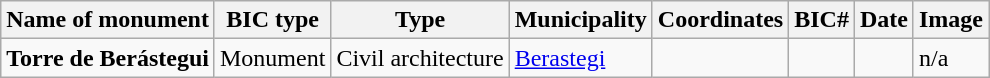<table class="wikitable">
<tr>
<th>Name of monument</th>
<th>BIC type</th>
<th>Type</th>
<th>Municipality</th>
<th>Coordinates</th>
<th>BIC#</th>
<th>Date</th>
<th>Image</th>
</tr>
<tr>
<td><strong>Torre de Berástegui</strong></td>
<td>Monument</td>
<td>Civil architecture</td>
<td><a href='#'>Berastegi</a></td>
<td></td>
<td></td>
<td></td>
<td>n/a</td>
</tr>
</table>
